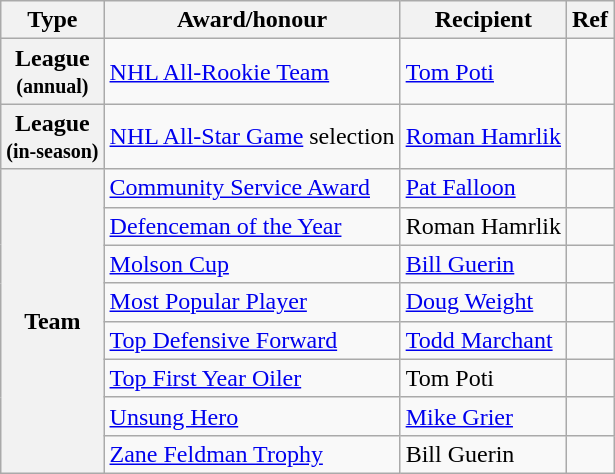<table class="wikitable">
<tr>
<th scope="col">Type</th>
<th scope="col">Award/honour</th>
<th scope="col">Recipient</th>
<th scope="col">Ref</th>
</tr>
<tr>
<th scope="row">League<br><small>(annual)</small></th>
<td><a href='#'>NHL All-Rookie Team</a></td>
<td><a href='#'>Tom Poti</a></td>
<td></td>
</tr>
<tr>
<th scope="row">League<br><small>(in-season)</small></th>
<td><a href='#'>NHL All-Star Game</a> selection</td>
<td><a href='#'>Roman Hamrlik</a></td>
<td></td>
</tr>
<tr>
<th scope="row" rowspan="9">Team</th>
<td><a href='#'>Community Service Award</a></td>
<td><a href='#'>Pat Falloon</a></td>
<td></td>
</tr>
<tr>
<td><a href='#'>Defenceman of the Year</a></td>
<td>Roman Hamrlik</td>
<td></td>
</tr>
<tr>
<td><a href='#'>Molson Cup</a></td>
<td><a href='#'>Bill Guerin</a></td>
<td></td>
</tr>
<tr>
<td><a href='#'>Most Popular Player</a></td>
<td><a href='#'>Doug Weight</a></td>
<td></td>
</tr>
<tr>
<td><a href='#'>Top Defensive Forward</a></td>
<td><a href='#'>Todd Marchant</a></td>
<td></td>
</tr>
<tr>
<td><a href='#'>Top First Year Oiler</a></td>
<td>Tom Poti</td>
<td></td>
</tr>
<tr>
<td><a href='#'>Unsung Hero</a></td>
<td><a href='#'>Mike Grier</a></td>
<td></td>
</tr>
<tr>
<td><a href='#'>Zane Feldman Trophy</a></td>
<td>Bill Guerin</td>
<td></td>
</tr>
</table>
